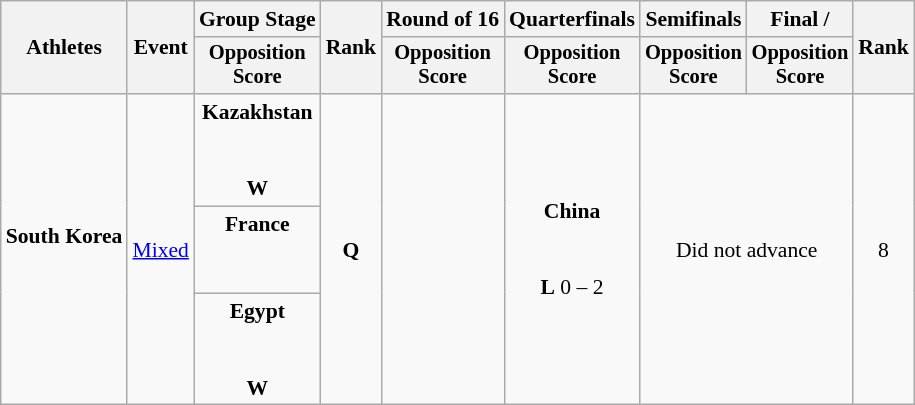<table class=wikitable style="font-size:90%">
<tr>
<th rowspan="2">Athletes</th>
<th rowspan="2">Event</th>
<th>Group Stage</th>
<th rowspan="2">Rank</th>
<th>Round of 16</th>
<th>Quarterfinals</th>
<th>Semifinals</th>
<th>Final / </th>
<th rowspan=2>Rank</th>
</tr>
<tr style="font-size:95%">
<th>Opposition<br>Score</th>
<th>Opposition<br>Score</th>
<th>Opposition<br>Score</th>
<th>Opposition<br>Score</th>
<th>Opposition<br>Score</th>
</tr>
<tr align=center>
<td align=left rowspan=3><strong>South Korea</strong><br><br></td>
<td align=left rowspan=3><a href='#'>Mixed</a></td>
<td><strong>Kazakhstan</strong><br><br><br><strong>W</strong></td>
<td rowspan=3><strong>Q</strong></td>
<td rowspan=3></td>
<td rowspan=3><strong>China</strong><br><br><br><strong>L</strong> 0 – 2</td>
<td rowspan=3 colspan=2>Did not advance</td>
<td rowspan=3>8</td>
</tr>
<tr align=center>
<td><strong>France</strong><br><br><br></td>
</tr>
<tr align=center>
<td><strong>Egypt</strong><br><br><br><strong>W</strong></td>
</tr>
</table>
